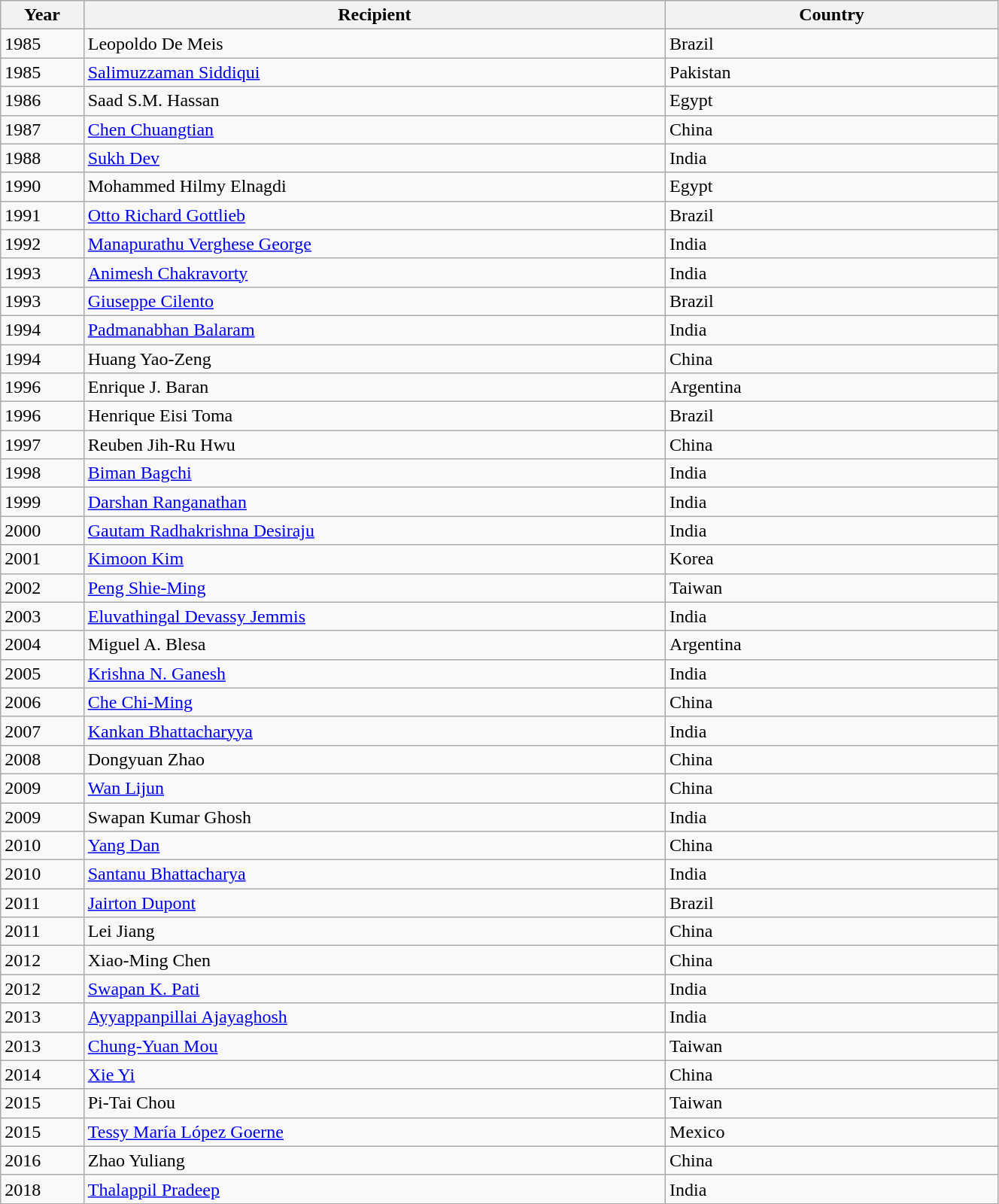<table class="wikitable plainrowheaders sortable" style="width:70%">
<tr>
<th scope="col" style="width:5%">Year</th>
<th scope="col" style="width:35%">Recipient</th>
<th scope="col" style="width:20%">Country</th>
</tr>
<tr>
<td>1985</td>
<td>Leopoldo De Meis</td>
<td>Brazil</td>
</tr>
<tr>
<td>1985</td>
<td><a href='#'>Salimuzzaman Siddiqui</a></td>
<td>Pakistan</td>
</tr>
<tr>
<td>1986</td>
<td>Saad S.M. Hassan</td>
<td>Egypt</td>
</tr>
<tr>
<td>1987</td>
<td><a href='#'>Chen Chuangtian</a></td>
<td>China</td>
</tr>
<tr>
<td>1988</td>
<td><a href='#'>Sukh Dev</a></td>
<td>India</td>
</tr>
<tr>
<td>1990</td>
<td>Mohammed Hilmy Elnagdi</td>
<td>Egypt</td>
</tr>
<tr>
<td>1991</td>
<td><a href='#'>Otto Richard Gottlieb</a></td>
<td>Brazil</td>
</tr>
<tr>
<td>1992</td>
<td><a href='#'>Manapurathu Verghese George</a></td>
<td>India</td>
</tr>
<tr>
<td>1993</td>
<td><a href='#'>Animesh Chakravorty</a></td>
<td>India</td>
</tr>
<tr>
<td>1993</td>
<td><a href='#'>Giuseppe Cilento</a></td>
<td>Brazil</td>
</tr>
<tr>
<td>1994</td>
<td><a href='#'>Padmanabhan Balaram</a></td>
<td>India</td>
</tr>
<tr>
<td>1994</td>
<td>Huang Yao-Zeng</td>
<td>China</td>
</tr>
<tr>
<td>1996</td>
<td>Enrique J. Baran</td>
<td>Argentina</td>
</tr>
<tr>
<td>1996</td>
<td>Henrique Eisi Toma</td>
<td>Brazil</td>
</tr>
<tr>
<td>1997</td>
<td>Reuben Jih-Ru Hwu</td>
<td>China</td>
</tr>
<tr>
<td>1998</td>
<td><a href='#'>Biman Bagchi</a></td>
<td>India</td>
</tr>
<tr>
<td>1999</td>
<td><a href='#'>Darshan Ranganathan</a></td>
<td>India</td>
</tr>
<tr>
<td>2000</td>
<td><a href='#'>Gautam Radhakrishna Desiraju</a></td>
<td>India</td>
</tr>
<tr>
<td>2001</td>
<td><a href='#'>Kimoon Kim</a></td>
<td>Korea</td>
</tr>
<tr>
<td>2002</td>
<td><a href='#'>Peng Shie-Ming</a></td>
<td>Taiwan</td>
</tr>
<tr>
<td>2003</td>
<td><a href='#'>Eluvathingal Devassy Jemmis</a></td>
<td>India</td>
</tr>
<tr>
<td>2004</td>
<td>Miguel A. Blesa</td>
<td>Argentina</td>
</tr>
<tr>
<td>2005</td>
<td><a href='#'>Krishna N. Ganesh</a></td>
<td>India</td>
</tr>
<tr>
<td>2006</td>
<td><a href='#'>Che Chi-Ming</a></td>
<td>China</td>
</tr>
<tr>
<td>2007</td>
<td><a href='#'>Kankan Bhattacharyya</a></td>
<td>India</td>
</tr>
<tr>
<td>2008</td>
<td>Dongyuan Zhao</td>
<td>China</td>
</tr>
<tr>
<td>2009</td>
<td><a href='#'>Wan Lijun</a></td>
<td>China</td>
</tr>
<tr>
<td>2009</td>
<td>Swapan Kumar Ghosh</td>
<td>India</td>
</tr>
<tr>
<td>2010</td>
<td><a href='#'>Yang Dan</a></td>
<td>China</td>
</tr>
<tr>
<td>2010</td>
<td><a href='#'>Santanu Bhattacharya</a></td>
<td>India</td>
</tr>
<tr>
<td>2011</td>
<td><a href='#'>Jairton Dupont</a></td>
<td>Brazil</td>
</tr>
<tr>
<td>2011</td>
<td>Lei Jiang</td>
<td>China</td>
</tr>
<tr>
<td>2012</td>
<td>Xiao-Ming Chen</td>
<td>China</td>
</tr>
<tr>
<td>2012</td>
<td><a href='#'>Swapan K. Pati</a></td>
<td>India</td>
</tr>
<tr>
<td>2013</td>
<td><a href='#'>Ayyappanpillai Ajayaghosh</a></td>
<td>India</td>
</tr>
<tr>
<td>2013</td>
<td><a href='#'>Chung-Yuan Mou</a></td>
<td>Taiwan</td>
</tr>
<tr>
<td>2014</td>
<td><a href='#'>Xie Yi</a></td>
<td>China</td>
</tr>
<tr>
<td>2015</td>
<td>Pi-Tai Chou</td>
<td>Taiwan</td>
</tr>
<tr>
<td>2015</td>
<td><a href='#'>Tessy María López Goerne</a></td>
<td>Mexico</td>
</tr>
<tr>
<td>2016</td>
<td>Zhao Yuliang</td>
<td>China</td>
</tr>
<tr>
<td>2018</td>
<td><a href='#'>Thalappil Pradeep</a></td>
<td>India</td>
</tr>
</table>
